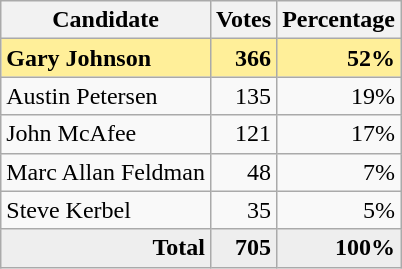<table class="wikitable" style="text-align:right;">
<tr>
<th>Candidate</th>
<th>Votes</th>
<th>Percentage</th>
</tr>
<tr style="background:#ffef99;">
<td style="text-align:left;"><strong>Gary Johnson</strong></td>
<td><strong>366</strong></td>
<td><strong>52%</strong></td>
</tr>
<tr>
<td style="text-align:left;">Austin Petersen</td>
<td>135</td>
<td>19%</td>
</tr>
<tr>
<td style="text-align:left;">John McAfee</td>
<td>121</td>
<td>17%</td>
</tr>
<tr>
<td style="text-align:left;">Marc Allan Feldman</td>
<td>48</td>
<td>7%</td>
</tr>
<tr>
<td style="text-align:left;">Steve Kerbel</td>
<td>35</td>
<td>5%</td>
</tr>
<tr style="background:#eee;">
<td style="margin-right:0.50px"><strong>Total</strong></td>
<td style="margin-right:0.50px"><strong>705</strong></td>
<td style="margin-right:0.50px"><strong>100%</strong></td>
</tr>
</table>
